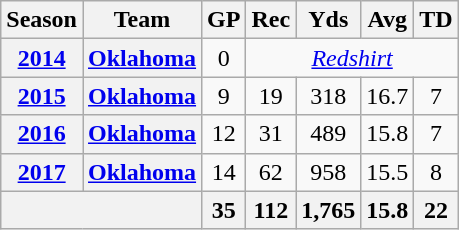<table class="wikitable" style="text-align: center;">
<tr>
<th>Season</th>
<th>Team</th>
<th>GP</th>
<th>Rec</th>
<th>Yds</th>
<th>Avg</th>
<th>TD</th>
</tr>
<tr>
<th><a href='#'>2014</a></th>
<th><a href='#'>Oklahoma</a></th>
<td>0</td>
<td colspan="4"> <em><a href='#'>Redshirt</a></em></td>
</tr>
<tr>
<th><a href='#'>2015</a></th>
<th><a href='#'>Oklahoma</a></th>
<td>9</td>
<td>19</td>
<td>318</td>
<td>16.7</td>
<td>7</td>
</tr>
<tr>
<th><a href='#'>2016</a></th>
<th><a href='#'>Oklahoma</a></th>
<td>12</td>
<td>31</td>
<td>489</td>
<td>15.8</td>
<td>7</td>
</tr>
<tr>
<th><a href='#'>2017</a></th>
<th><a href='#'>Oklahoma</a></th>
<td>14</td>
<td>62</td>
<td>958</td>
<td>15.5</td>
<td>8</td>
</tr>
<tr>
<th colspan="2"></th>
<th>35</th>
<th>112</th>
<th>1,765</th>
<th>15.8</th>
<th>22</th>
</tr>
</table>
